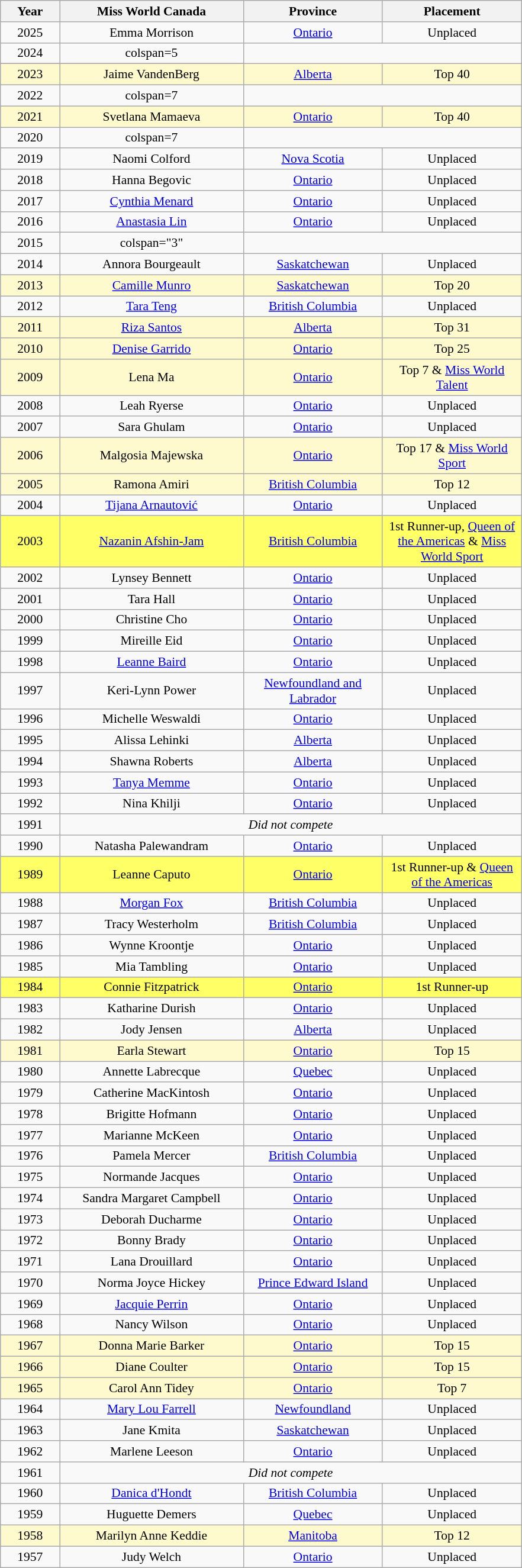<table class="wikitable sortable" style="font-size: 90%; text-align:center">
<tr>
<th width="60">Year</th>
<th width="200">Miss World Canada</th>
<th width="150">Province</th>
<th width="150">Placement</th>
</tr>
<tr>
<td>2025</td>
<td>Emma Morrison</td>
<td><a href='#'>Ontario</a></td>
<td>Unplaced</td>
</tr>
<tr>
<td>2024</td>
<td>colspan=5 </td>
</tr>
<tr>
</tr>
<tr style="background-color:#FFFACD;">
<td>2023</td>
<td>Jaime VandenBerg</td>
<td><a href='#'>Alberta</a></td>
<td>Top 40</td>
</tr>
<tr>
<td>2022</td>
<td>colspan=7 </td>
</tr>
<tr style="background-color:#FFFACD;">
<td>2021</td>
<td>Svetlana Mamaeva</td>
<td><a href='#'>Ontario</a></td>
<td>Top 40</td>
</tr>
<tr>
<td>2020</td>
<td>colspan=7 </td>
</tr>
<tr>
<td>2019</td>
<td>Naomi Colford</td>
<td><a href='#'>Nova Scotia</a></td>
<td>Unplaced</td>
</tr>
<tr>
<td>2018</td>
<td>Hanna Begovic</td>
<td><a href='#'>Ontario</a></td>
<td>Unplaced</td>
</tr>
<tr>
<td>2017</td>
<td><a href='#'>Cynthia Menard</a></td>
<td><a href='#'>Ontario</a></td>
<td>Unplaced</td>
</tr>
<tr>
<td>2016</td>
<td><a href='#'>Anastasia Lin</a></td>
<td><a href='#'>Ontario</a></td>
<td>Unplaced</td>
</tr>
<tr>
<td>2015</td>
<td>colspan="3" </td>
</tr>
<tr>
<td>2014</td>
<td>Annora Bourgeault</td>
<td><a href='#'>Saskatchewan</a></td>
<td>Unplaced</td>
</tr>
<tr style="background-color:#FFFACD;">
<td>2013</td>
<td><a href='#'>Camille Munro</a></td>
<td><a href='#'>Saskatchewan</a></td>
<td>Top 20</td>
</tr>
<tr>
<td>2012</td>
<td><a href='#'>Tara Teng</a></td>
<td><a href='#'>British Columbia</a></td>
<td>Unplaced</td>
</tr>
<tr style="background-color:#FFFACD;">
<td>2011</td>
<td><a href='#'>Riza Santos</a></td>
<td><a href='#'>Alberta</a></td>
<td>Top 31</td>
</tr>
<tr style="background-color:#FFFACD;">
<td>2010</td>
<td><a href='#'>Denise Garrido</a></td>
<td><a href='#'>Ontario</a></td>
<td>Top 25</td>
</tr>
<tr style="background-color:#FFFACD;">
<td>2009</td>
<td>Lena Ma</td>
<td><a href='#'>Ontario</a></td>
<td>Top 7 & <a href='#'>Miss World Talent</a></td>
</tr>
<tr>
<td>2008</td>
<td>Leah Ryerse</td>
<td><a href='#'>Ontario</a></td>
<td>Unplaced</td>
</tr>
<tr>
<td>2007</td>
<td>Sara Ghulam</td>
<td><a href='#'>Ontario</a></td>
<td>Unplaced</td>
</tr>
<tr style="background-color:#FFFACD;">
<td>2006</td>
<td>Malgosia Majewska</td>
<td><a href='#'>Ontario</a></td>
<td>Top 17 & <a href='#'>Miss World Sport</a></td>
</tr>
<tr style="background-color:#FFFACD;">
<td>2005</td>
<td>Ramona Amiri</td>
<td><a href='#'>British Columbia</a></td>
<td>Top 12</td>
</tr>
<tr>
<td>2004</td>
<td><a href='#'>Tijana Arnautović</a></td>
<td><a href='#'>Ontario</a></td>
<td>Unplaced</td>
</tr>
<tr style="background-color:#FFFF66;">
<td>2003</td>
<td><a href='#'>Nazanin Afshin-Jam</a></td>
<td><a href='#'>British Columbia</a></td>
<td>1st Runner-up, <a href='#'>Queen of the Americas</a> & <a href='#'>Miss World Sport</a></td>
</tr>
<tr>
<td>2002</td>
<td>Lynsey Bennett</td>
<td><a href='#'>Ontario</a></td>
<td>Unplaced</td>
</tr>
<tr>
<td>2001</td>
<td>Tara Hall</td>
<td><a href='#'>Ontario</a></td>
<td>Unplaced</td>
</tr>
<tr>
<td>2000</td>
<td>Christine Cho</td>
<td><a href='#'>Ontario</a></td>
<td>Unplaced</td>
</tr>
<tr>
<td>1999</td>
<td>Mireille Eid</td>
<td><a href='#'>Ontario</a></td>
<td>Unplaced</td>
</tr>
<tr>
<td>1998</td>
<td><a href='#'>Leanne Baird</a></td>
<td><a href='#'>Ontario</a></td>
<td>Unplaced</td>
</tr>
<tr>
<td>1997</td>
<td>Keri-Lynn Power</td>
<td><a href='#'>Newfoundland and Labrador</a></td>
<td>Unplaced</td>
</tr>
<tr>
<td>1996</td>
<td>Michelle Weswaldi</td>
<td><a href='#'>Ontario</a></td>
<td>Unplaced</td>
</tr>
<tr>
<td>1995</td>
<td>Alissa Lehinki</td>
<td><a href='#'>Alberta</a></td>
<td>Unplaced</td>
</tr>
<tr>
<td>1994</td>
<td>Shawna Roberts</td>
<td><a href='#'>Alberta</a></td>
<td>Unplaced</td>
</tr>
<tr>
<td>1993</td>
<td><a href='#'>Tanya Memme</a></td>
<td><a href='#'>Ontario</a></td>
<td>Unplaced</td>
</tr>
<tr>
<td>1992</td>
<td>Nina Khilji</td>
<td><a href='#'>Ontario</a></td>
<td>Unplaced</td>
</tr>
<tr>
<td>1991</td>
<td colspan="3"><em>Did not compete</em></td>
</tr>
<tr>
<td>1990</td>
<td>Natasha Palewandram</td>
<td><a href='#'>Ontario</a></td>
<td>Unplaced</td>
</tr>
<tr style="background-color:#FFFF66;">
<td>1989</td>
<td>Leanne Caputo</td>
<td><a href='#'>Ontario</a></td>
<td>1st Runner-up & <a href='#'>Queen of the Americas</a></td>
</tr>
<tr>
<td>1988</td>
<td><a href='#'>Morgan Fox</a></td>
<td><a href='#'>British Columbia</a></td>
<td>Unplaced</td>
</tr>
<tr>
<td>1987</td>
<td>Tracy Westerholm</td>
<td><a href='#'>British Columbia</a></td>
<td>Unplaced</td>
</tr>
<tr>
<td>1986</td>
<td>Wynne Kroontje</td>
<td><a href='#'>Ontario</a></td>
<td>Unplaced</td>
</tr>
<tr>
<td>1985</td>
<td>Mia Tambling</td>
<td><a href='#'>Ontario</a></td>
<td>Unplaced</td>
</tr>
<tr style="background-color:#FFFF66;">
<td>1984</td>
<td>Connie Fitzpatrick</td>
<td><a href='#'>Ontario</a></td>
<td>1st Runner-up</td>
</tr>
<tr>
<td>1983</td>
<td>Katharine Durish</td>
<td><a href='#'>Ontario</a></td>
<td>Unplaced</td>
</tr>
<tr>
<td>1982</td>
<td>Jody Jensen</td>
<td><a href='#'>Alberta</a></td>
<td>Unplaced</td>
</tr>
<tr style="background-color:#FFFACD;">
<td>1981</td>
<td>Earla Stewart</td>
<td><a href='#'>Ontario</a></td>
<td>Top 15</td>
</tr>
<tr>
<td>1980</td>
<td>Annette Labrecque</td>
<td><a href='#'>Quebec</a></td>
<td>Unplaced</td>
</tr>
<tr>
<td>1979</td>
<td>Catherine MacKintosh</td>
<td><a href='#'>Ontario</a></td>
<td>Unplaced</td>
</tr>
<tr>
<td>1978</td>
<td>Brigitte Hofmann</td>
<td><a href='#'>Ontario</a></td>
<td>Unplaced</td>
</tr>
<tr>
<td>1977</td>
<td>Marianne McKeen</td>
<td><a href='#'>Ontario</a></td>
<td>Unplaced</td>
</tr>
<tr>
<td>1976</td>
<td>Pamela Mercer</td>
<td><a href='#'>British Columbia</a></td>
<td>Unplaced</td>
</tr>
<tr>
<td>1975</td>
<td>Normande Jacques</td>
<td><a href='#'>Ontario</a></td>
<td>Unplaced</td>
</tr>
<tr>
<td>1974</td>
<td>Sandra Margaret Campbell</td>
<td><a href='#'>Ontario</a></td>
<td>Unplaced</td>
</tr>
<tr>
<td>1973</td>
<td>Deborah Ducharme</td>
<td><a href='#'>Ontario</a></td>
<td>Unplaced</td>
</tr>
<tr>
<td>1972</td>
<td>Bonny Brady</td>
<td><a href='#'>Ontario</a></td>
<td>Unplaced</td>
</tr>
<tr>
<td>1971</td>
<td>Lana Drouillard</td>
<td><a href='#'>Ontario</a></td>
<td>Unplaced</td>
</tr>
<tr>
<td>1970</td>
<td>Norma Joyce Hickey</td>
<td><a href='#'>Prince Edward Island</a></td>
<td>Unplaced</td>
</tr>
<tr>
<td>1969</td>
<td><a href='#'>Jacquie Perrin</a></td>
<td><a href='#'>Ontario</a></td>
<td>Unplaced</td>
</tr>
<tr>
<td>1968</td>
<td>Nancy Wilson</td>
<td><a href='#'>Ontario</a></td>
<td>Unplaced</td>
</tr>
<tr style="background-color:#FFFACD;">
<td>1967</td>
<td>Donna Marie Barker</td>
<td><a href='#'>Ontario</a></td>
<td>Top 15</td>
</tr>
<tr style="background-color:#FFFACD;">
<td>1966</td>
<td>Diane Coulter</td>
<td><a href='#'>Ontario</a></td>
<td>Top 15</td>
</tr>
<tr style="background-color:#FFFACD;">
<td>1965</td>
<td>Carol Ann Tidey</td>
<td><a href='#'>Ontario</a></td>
<td>Top 7</td>
</tr>
<tr>
<td>1964</td>
<td><a href='#'>Mary Lou Farrell</a></td>
<td><a href='#'>Newfoundland</a></td>
<td>Unplaced</td>
</tr>
<tr>
<td>1963</td>
<td>Jane Kmita</td>
<td><a href='#'>Saskatchewan</a></td>
<td>Unplaced</td>
</tr>
<tr>
<td>1962</td>
<td>Marlene Leeson</td>
<td><a href='#'>Ontario</a></td>
<td>Unplaced</td>
</tr>
<tr>
<td>1961</td>
<td colspan="3"><em>Did not compete</em></td>
</tr>
<tr>
<td>1960</td>
<td><a href='#'>Danica d'Hondt</a></td>
<td><a href='#'>British Columbia</a></td>
<td>Unplaced</td>
</tr>
<tr>
<td>1959</td>
<td>Huguette Demers</td>
<td><a href='#'>Quebec</a></td>
<td>Unplaced</td>
</tr>
<tr style="background-color:#FFFACD;">
<td>1958</td>
<td>Marilyn Anne Keddie</td>
<td><a href='#'>Manitoba</a></td>
<td>Top 12</td>
</tr>
<tr>
<td>1957</td>
<td>Judy Welch</td>
<td><a href='#'>Ontario</a></td>
<td>Unplaced</td>
</tr>
</table>
